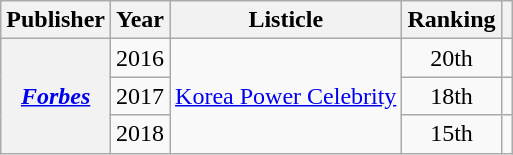<table class="wikitable plainrowheaders">
<tr>
<th scope="col">Publisher</th>
<th scope="col">Year</th>
<th scope="col">Listicle</th>
<th scope="col">Ranking</th>
<th scope="col"></th>
</tr>
<tr>
<th scope="row" rowspan="3"><em><a href='#'>Forbes</a></em></th>
<td style="text-align:center">2016</td>
<td rowspan="3"><a href='#'>Korea Power Celebrity</a></td>
<td style="text-align:center">20th</td>
<td style="text-align:center"></td>
</tr>
<tr>
<td style="text-align:center">2017</td>
<td style="text-align:center">18th</td>
<td style="text-align:center"></td>
</tr>
<tr>
<td style="text-align:center">2018</td>
<td style="text-align:center">15th</td>
<td style="text-align:center"></td>
</tr>
</table>
